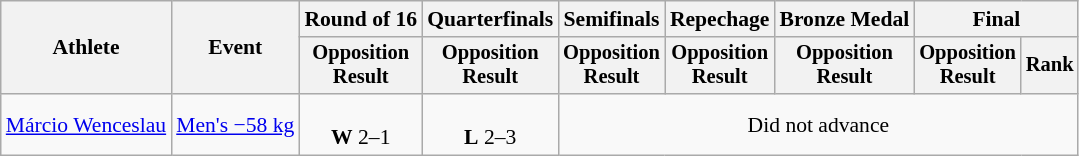<table class="wikitable" style="font-size:90%">
<tr>
<th rowspan="2">Athlete</th>
<th rowspan="2">Event</th>
<th>Round of 16</th>
<th>Quarterfinals</th>
<th>Semifinals</th>
<th>Repechage</th>
<th>Bronze Medal</th>
<th colspan=2>Final</th>
</tr>
<tr style="font-size:95%">
<th>Opposition<br>Result</th>
<th>Opposition<br>Result</th>
<th>Opposition<br>Result</th>
<th>Opposition<br>Result</th>
<th>Opposition<br>Result</th>
<th>Opposition<br>Result</th>
<th>Rank</th>
</tr>
<tr align=center>
<td align=left><a href='#'>Márcio Wenceslau</a></td>
<td align=left><a href='#'>Men's −58 kg</a></td>
<td><br><strong>W</strong> 2–1</td>
<td><br><strong>L</strong> 2–3</td>
<td colspan=5>Did not advance</td>
</tr>
</table>
